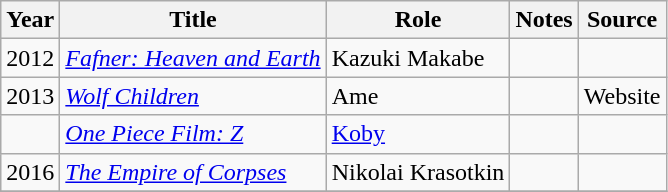<table class="wikitable sortable plainrowheaders">
<tr>
<th>Year </th>
<th>Title</th>
<th>Role </th>
<th class="unsortable">Notes </th>
<th class="unsortable">Source</th>
</tr>
<tr>
<td>2012</td>
<td><em><a href='#'>Fafner: Heaven and Earth</a></em></td>
<td>Kazuki Makabe</td>
<td></td>
<td></td>
</tr>
<tr>
<td>2013</td>
<td><em><a href='#'>Wolf Children</a></em></td>
<td>Ame</td>
<td></td>
<td>Website</td>
</tr>
<tr>
<td></td>
<td><em><a href='#'>One Piece Film: Z</a></em></td>
<td><a href='#'>Koby</a></td>
<td></td>
<td></td>
</tr>
<tr>
<td>2016</td>
<td><em><a href='#'>The Empire of Corpses</a></em></td>
<td>Nikolai Krasotkin</td>
<td></td>
<td></td>
</tr>
<tr>
</tr>
</table>
